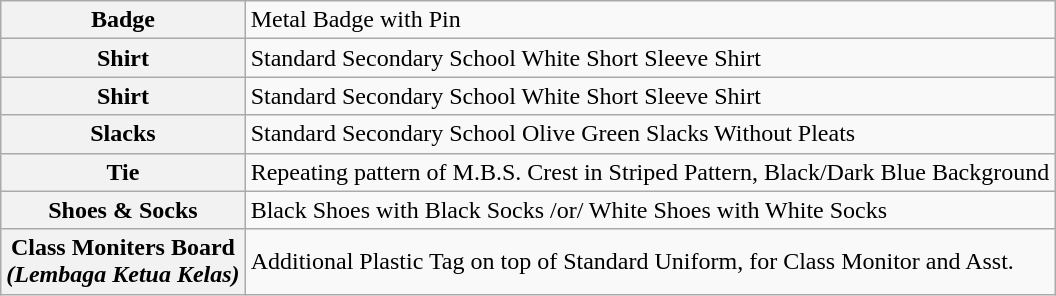<table class="wikitable">
<tr>
<th>Badge</th>
<td>Metal Badge with Pin</td>
</tr>
<tr>
<th>Shirt</th>
<td>Standard Secondary School White Short Sleeve Shirt</td>
</tr>
<tr>
<th>Shirt</th>
<td>Standard Secondary School White Short Sleeve Shirt</td>
</tr>
<tr>
<th>Slacks</th>
<td>Standard Secondary School Olive Green Slacks Without Pleats</td>
</tr>
<tr>
<th>Tie</th>
<td>Repeating pattern of M.B.S. Crest in Striped Pattern, Black/Dark Blue Background</td>
</tr>
<tr>
<th>Shoes & Socks</th>
<td>Black Shoes with Black Socks /or/ White Shoes with White Socks</td>
</tr>
<tr>
<th>Class Moniters Board<br><em>(Lembaga Ketua Kelas)</em></th>
<td>Additional Plastic Tag on top of Standard Uniform, for Class Monitor and Asst.</td>
</tr>
</table>
